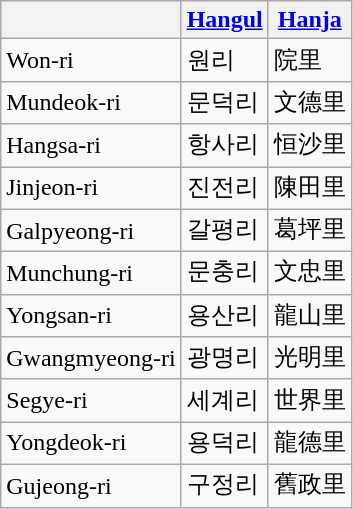<table class="wikitable">
<tr>
<th></th>
<th><a href='#'>Hangul</a></th>
<th><a href='#'>Hanja</a></th>
</tr>
<tr>
<td>Won-ri</td>
<td>원리</td>
<td>院里</td>
</tr>
<tr>
<td>Mundeok-ri</td>
<td>문덕리</td>
<td>文德里</td>
</tr>
<tr>
<td>Hangsa-ri</td>
<td>항사리</td>
<td>恒沙里</td>
</tr>
<tr>
<td>Jinjeon-ri</td>
<td>진전리</td>
<td>陳田里</td>
</tr>
<tr>
<td>Galpyeong-ri</td>
<td>갈평리</td>
<td>葛坪里</td>
</tr>
<tr>
<td>Munchung-ri</td>
<td>문충리</td>
<td>文忠里</td>
</tr>
<tr>
<td>Yongsan-ri</td>
<td>용산리</td>
<td>龍山里</td>
</tr>
<tr>
<td>Gwangmyeong-ri</td>
<td>광명리</td>
<td>光明里</td>
</tr>
<tr>
<td>Segye-ri</td>
<td>세계리</td>
<td>世界里</td>
</tr>
<tr>
<td>Yongdeok-ri</td>
<td>용덕리</td>
<td>龍德里</td>
</tr>
<tr>
<td>Gujeong-ri</td>
<td>구정리</td>
<td>舊政里</td>
</tr>
</table>
